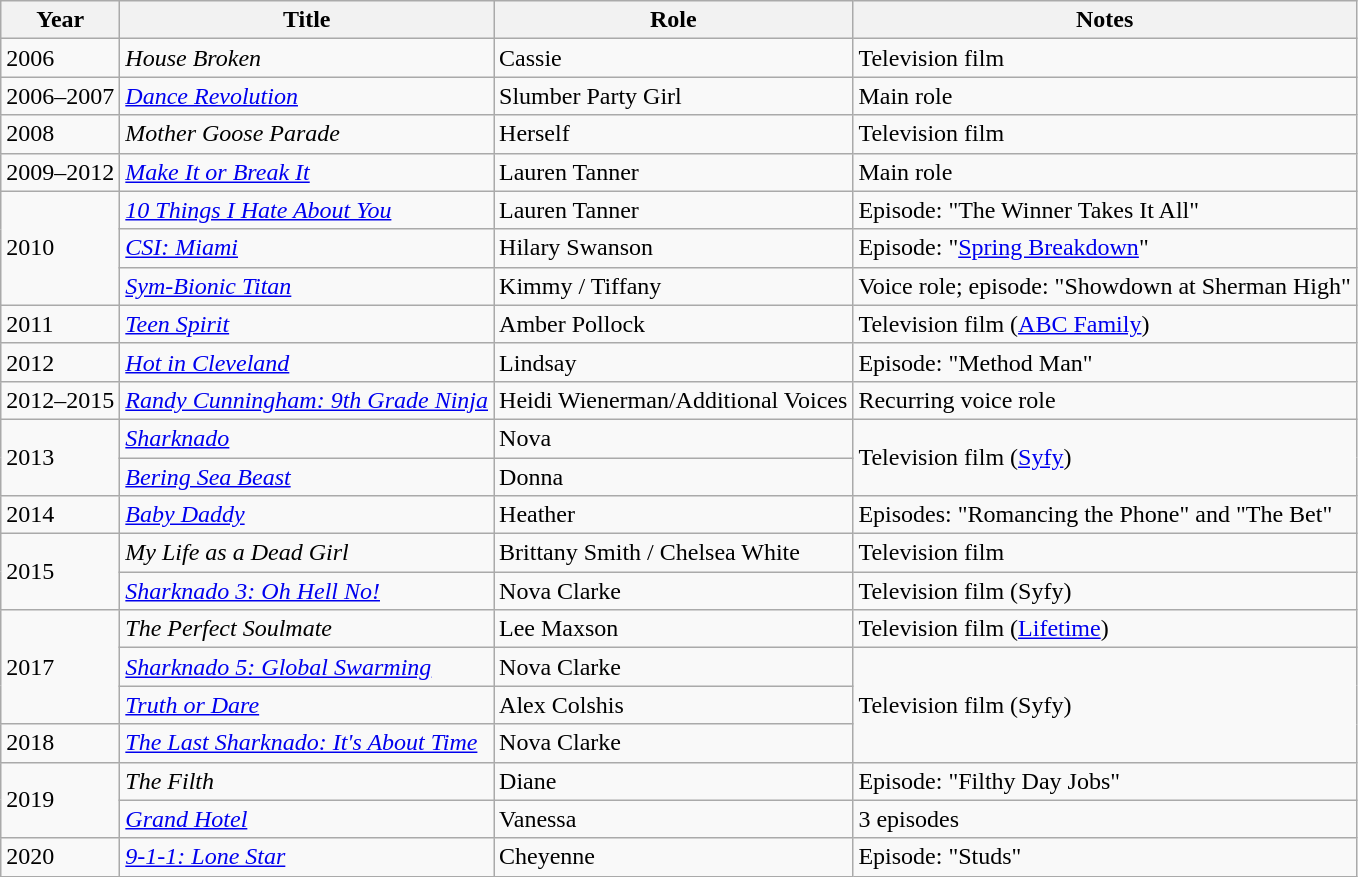<table class="wikitable sortable">
<tr>
<th>Year</th>
<th>Title</th>
<th>Role</th>
<th class="unsortable">Notes</th>
</tr>
<tr>
<td>2006</td>
<td><em>House Broken</em></td>
<td>Cassie</td>
<td>Television film</td>
</tr>
<tr>
<td>2006–2007</td>
<td><em><a href='#'>Dance Revolution</a></em></td>
<td>Slumber Party Girl</td>
<td>Main role</td>
</tr>
<tr>
<td>2008</td>
<td><em>Mother Goose Parade</em></td>
<td>Herself</td>
<td>Television film</td>
</tr>
<tr>
<td>2009–2012</td>
<td><em><a href='#'>Make It or Break It</a></em></td>
<td>Lauren Tanner</td>
<td>Main role</td>
</tr>
<tr>
<td rowspan="3">2010</td>
<td><em><a href='#'>10 Things I Hate About You</a></em></td>
<td>Lauren Tanner</td>
<td>Episode: "The Winner Takes It All"</td>
</tr>
<tr>
<td><em><a href='#'>CSI: Miami</a></em></td>
<td>Hilary Swanson</td>
<td>Episode: "<a href='#'>Spring Breakdown</a>"</td>
</tr>
<tr>
<td><em><a href='#'>Sym-Bionic Titan</a></em></td>
<td>Kimmy / Tiffany</td>
<td>Voice role; episode: "Showdown at Sherman High"</td>
</tr>
<tr>
<td>2011</td>
<td><em><a href='#'>Teen Spirit</a></em></td>
<td>Amber Pollock</td>
<td>Television film (<a href='#'>ABC Family</a>)</td>
</tr>
<tr>
<td>2012</td>
<td><em><a href='#'>Hot in Cleveland</a></em></td>
<td>Lindsay</td>
<td>Episode: "Method Man"</td>
</tr>
<tr>
<td>2012–2015</td>
<td><em><a href='#'>Randy Cunningham: 9th Grade Ninja</a></em></td>
<td>Heidi Wienerman/Additional Voices</td>
<td>Recurring voice role</td>
</tr>
<tr>
<td rowspan="2">2013</td>
<td><em><a href='#'>Sharknado</a></em></td>
<td>Nova</td>
<td rowspan="2">Television film (<a href='#'>Syfy</a>)</td>
</tr>
<tr>
<td><em><a href='#'>Bering Sea Beast</a></em></td>
<td>Donna</td>
</tr>
<tr>
<td>2014</td>
<td><em><a href='#'>Baby Daddy</a></em></td>
<td>Heather</td>
<td>Episodes: "Romancing the Phone" and "The Bet"</td>
</tr>
<tr>
<td rowspan="2">2015</td>
<td><em>My Life as a Dead Girl</em></td>
<td>Brittany Smith / Chelsea White</td>
<td>Television film</td>
</tr>
<tr>
<td><em><a href='#'>Sharknado 3: Oh Hell No!</a></em></td>
<td>Nova Clarke</td>
<td>Television film (Syfy)</td>
</tr>
<tr>
<td rowspan="3">2017</td>
<td><em>The Perfect Soulmate</em></td>
<td>Lee Maxson</td>
<td>Television film (<a href='#'>Lifetime</a>)</td>
</tr>
<tr>
<td><em><a href='#'>Sharknado 5: Global Swarming</a></em></td>
<td>Nova Clarke</td>
<td rowspan="3">Television film (Syfy)</td>
</tr>
<tr>
<td><em><a href='#'>Truth or Dare</a></em></td>
<td>Alex Colshis</td>
</tr>
<tr>
<td>2018</td>
<td><em><a href='#'>The Last Sharknado: It's About Time</a></em></td>
<td>Nova Clarke</td>
</tr>
<tr>
<td rowspan="2">2019</td>
<td><em>The Filth</em></td>
<td>Diane</td>
<td>Episode: "Filthy Day Jobs"</td>
</tr>
<tr>
<td><em><a href='#'>Grand Hotel</a></em></td>
<td>Vanessa</td>
<td>3 episodes</td>
</tr>
<tr>
<td>2020</td>
<td><em><a href='#'>9-1-1: Lone Star</a></em></td>
<td>Cheyenne</td>
<td>Episode: "Studs"</td>
</tr>
</table>
